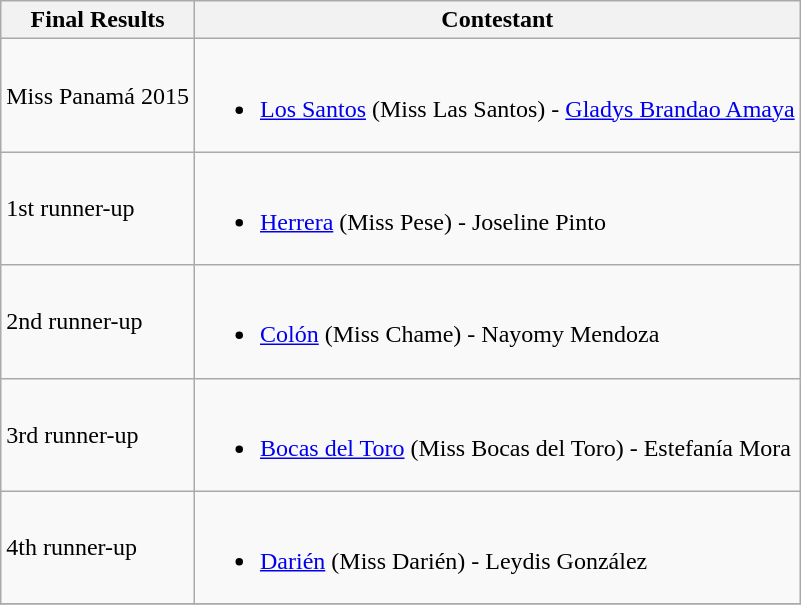<table class="wikitable">
<tr>
<th>Final Results</th>
<th>Contestant</th>
</tr>
<tr>
<td>Miss Panamá 2015</td>
<td><br><ul><li><a href='#'>Los Santos</a> (Miss Las Santos) - <a href='#'>Gladys Brandao Amaya</a></li></ul></td>
</tr>
<tr>
<td>1st runner-up</td>
<td><br><ul><li><a href='#'>Herrera</a> (Miss Pese) - Joseline Pinto</li></ul></td>
</tr>
<tr>
<td>2nd runner-up</td>
<td><br><ul><li><a href='#'>Colón</a> (Miss Chame) - Nayomy Mendoza</li></ul></td>
</tr>
<tr>
<td>3rd runner-up</td>
<td><br><ul><li><a href='#'>Bocas del Toro</a> (Miss Bocas del Toro) - Estefanía Mora</li></ul></td>
</tr>
<tr>
<td>4th runner-up</td>
<td><br><ul><li><a href='#'>Darién</a> (Miss Darién) - Leydis González</li></ul></td>
</tr>
<tr>
</tr>
</table>
